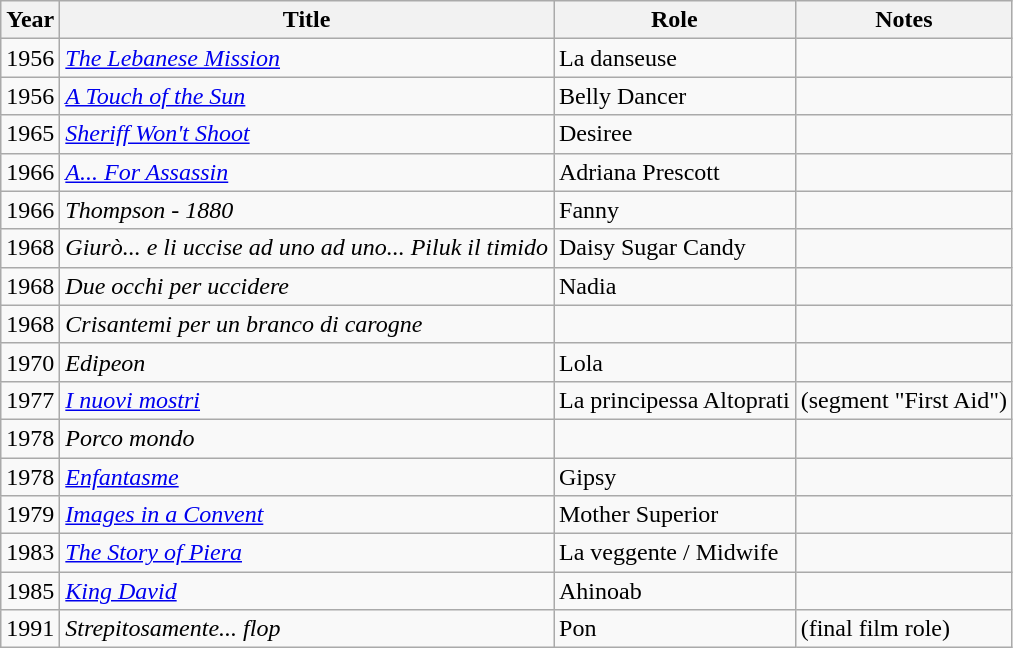<table class="wikitable">
<tr>
<th>Year</th>
<th>Title</th>
<th>Role</th>
<th>Notes</th>
</tr>
<tr>
<td>1956</td>
<td><em><a href='#'>The Lebanese Mission</a></em></td>
<td>La danseuse</td>
<td></td>
</tr>
<tr>
<td>1956</td>
<td><em><a href='#'>A Touch of the Sun</a></em></td>
<td>Belly Dancer</td>
<td></td>
</tr>
<tr>
<td>1965</td>
<td><em><a href='#'>Sheriff Won't Shoot</a></em></td>
<td>Desiree</td>
<td></td>
</tr>
<tr>
<td>1966</td>
<td><em><a href='#'>A... For Assassin</a></em></td>
<td>Adriana Prescott</td>
<td></td>
</tr>
<tr>
<td>1966</td>
<td><em>Thompson - 1880</em></td>
<td>Fanny</td>
<td></td>
</tr>
<tr>
<td>1968</td>
<td><em>Giurò... e li uccise ad uno ad uno... Piluk il timido</em></td>
<td>Daisy Sugar Candy</td>
<td></td>
</tr>
<tr>
<td>1968</td>
<td><em>Due occhi per uccidere</em></td>
<td>Nadia</td>
<td></td>
</tr>
<tr>
<td>1968</td>
<td><em>Crisantemi per un branco di carogne</em></td>
<td></td>
<td></td>
</tr>
<tr>
<td>1970</td>
<td><em>Edipeon</em></td>
<td>Lola</td>
<td></td>
</tr>
<tr>
<td>1977</td>
<td><em><a href='#'>I nuovi mostri</a></em></td>
<td>La principessa Altoprati</td>
<td>(segment "First Aid")</td>
</tr>
<tr>
<td>1978</td>
<td><em>Porco mondo</em></td>
<td></td>
<td></td>
</tr>
<tr>
<td>1978</td>
<td><em><a href='#'>Enfantasme</a></em></td>
<td>Gipsy</td>
<td></td>
</tr>
<tr>
<td>1979</td>
<td><em><a href='#'>Images in a Convent</a></em></td>
<td>Mother Superior</td>
<td></td>
</tr>
<tr>
<td>1983</td>
<td><em><a href='#'>The Story of Piera</a></em></td>
<td>La veggente / Midwife</td>
<td></td>
</tr>
<tr>
<td>1985</td>
<td><em><a href='#'>King David</a></em></td>
<td>Ahinoab</td>
<td></td>
</tr>
<tr>
<td>1991</td>
<td><em>Strepitosamente... flop</em></td>
<td>Pon</td>
<td>(final film role)</td>
</tr>
</table>
